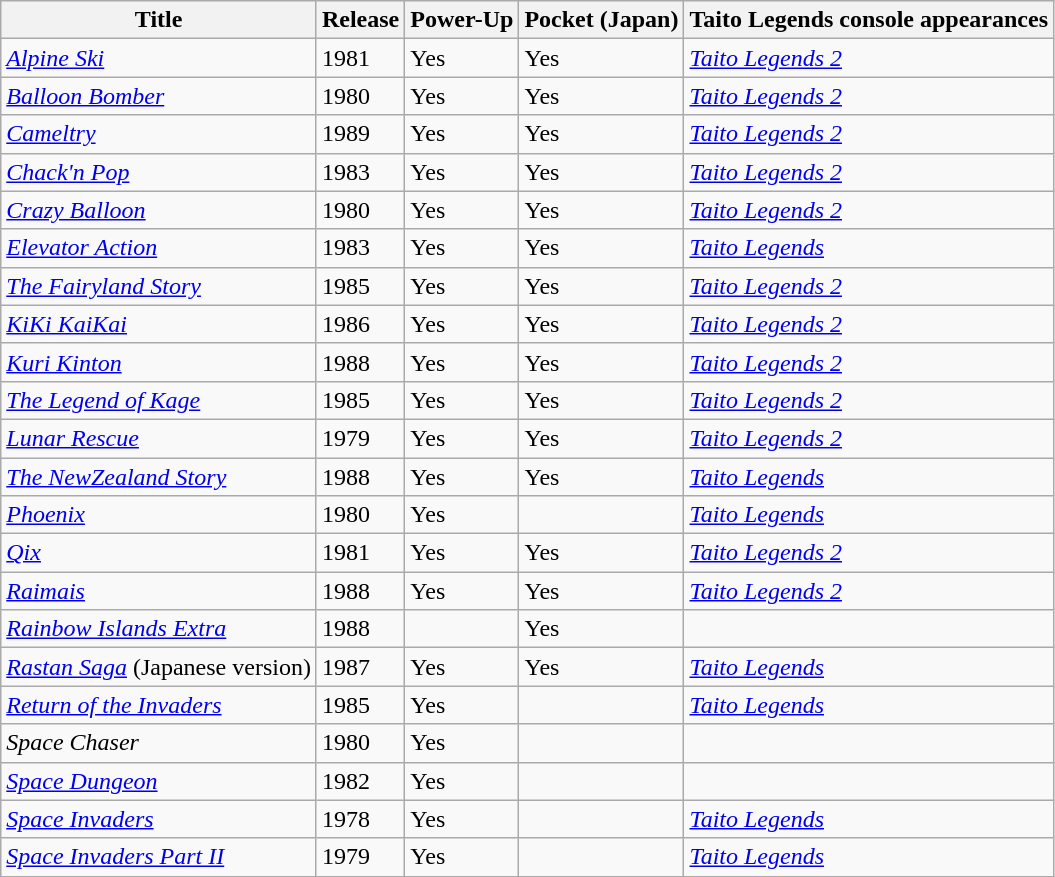<table class="wikitable sortable" border="1">
<tr>
<th scope="col">Title</th>
<th scope="col">Release</th>
<th scope="col">Power-Up</th>
<th scope="col">Pocket (Japan)</th>
<th scope="col">Taito Legends console appearances</th>
</tr>
<tr>
<td><em><a href='#'>Alpine Ski</a></em></td>
<td>1981</td>
<td>Yes</td>
<td>Yes</td>
<td><em><a href='#'>Taito Legends 2</a></em></td>
</tr>
<tr>
<td><em><a href='#'>Balloon Bomber</a></em></td>
<td>1980</td>
<td>Yes</td>
<td>Yes</td>
<td><em><a href='#'>Taito Legends 2</a></em></td>
</tr>
<tr>
<td><em><a href='#'>Cameltry</a></em></td>
<td>1989</td>
<td>Yes</td>
<td>Yes</td>
<td><em><a href='#'>Taito Legends 2</a></em></td>
</tr>
<tr>
<td><em><a href='#'>Chack'n Pop</a></em></td>
<td>1983</td>
<td>Yes</td>
<td>Yes</td>
<td><em><a href='#'>Taito Legends 2</a></em></td>
</tr>
<tr>
<td><em><a href='#'>Crazy Balloon</a></em></td>
<td>1980</td>
<td>Yes</td>
<td>Yes</td>
<td><em><a href='#'>Taito Legends 2</a></em></td>
</tr>
<tr>
<td><em><a href='#'>Elevator Action</a></em></td>
<td>1983</td>
<td>Yes</td>
<td>Yes</td>
<td><em><a href='#'>Taito Legends</a></em></td>
</tr>
<tr>
<td><em><a href='#'>The Fairyland Story</a></em></td>
<td>1985</td>
<td>Yes</td>
<td>Yes</td>
<td><em><a href='#'>Taito Legends 2</a></em></td>
</tr>
<tr>
<td><em><a href='#'>KiKi KaiKai</a></em></td>
<td>1986</td>
<td>Yes</td>
<td>Yes</td>
<td><em><a href='#'>Taito Legends 2</a></em></td>
</tr>
<tr>
<td><em><a href='#'>Kuri Kinton</a></em></td>
<td>1988</td>
<td>Yes</td>
<td>Yes</td>
<td><em><a href='#'>Taito Legends 2</a></em></td>
</tr>
<tr>
<td><em><a href='#'>The Legend of Kage</a></em></td>
<td>1985</td>
<td>Yes</td>
<td>Yes</td>
<td><em><a href='#'>Taito Legends 2</a></em></td>
</tr>
<tr>
<td><em><a href='#'>Lunar Rescue</a></em></td>
<td>1979</td>
<td>Yes</td>
<td>Yes</td>
<td><em><a href='#'>Taito Legends 2</a></em></td>
</tr>
<tr>
<td><em><a href='#'>The NewZealand Story</a></em></td>
<td>1988</td>
<td>Yes</td>
<td>Yes</td>
<td><em><a href='#'>Taito Legends</a></em></td>
</tr>
<tr>
<td><em><a href='#'>Phoenix</a></em></td>
<td>1980</td>
<td>Yes</td>
<td></td>
<td><em><a href='#'>Taito Legends</a></em></td>
</tr>
<tr>
<td><em><a href='#'>Qix</a></em></td>
<td>1981</td>
<td>Yes</td>
<td>Yes</td>
<td><em><a href='#'>Taito Legends 2</a></em></td>
</tr>
<tr>
<td><em><a href='#'>Raimais</a></em></td>
<td>1988</td>
<td>Yes</td>
<td>Yes</td>
<td><em><a href='#'>Taito Legends 2</a></em></td>
</tr>
<tr>
<td><em><a href='#'>Rainbow Islands Extra</a></em></td>
<td>1988</td>
<td></td>
<td>Yes</td>
<td></td>
</tr>
<tr>
<td><em><a href='#'>Rastan Saga</a></em> (Japanese version)</td>
<td>1987</td>
<td>Yes</td>
<td>Yes</td>
<td><em><a href='#'>Taito Legends</a></em></td>
</tr>
<tr>
<td><em><a href='#'>Return of the Invaders</a></em></td>
<td>1985</td>
<td>Yes</td>
<td></td>
<td><em><a href='#'>Taito Legends</a></em></td>
</tr>
<tr>
<td><em>Space Chaser</em></td>
<td>1980</td>
<td>Yes</td>
<td></td>
<td></td>
</tr>
<tr>
<td><em><a href='#'>Space Dungeon</a></em></td>
<td>1982</td>
<td>Yes</td>
<td></td>
<td></td>
</tr>
<tr>
<td><em><a href='#'>Space Invaders</a></em></td>
<td>1978</td>
<td>Yes</td>
<td></td>
<td><em><a href='#'>Taito Legends</a></em></td>
</tr>
<tr>
<td><em><a href='#'>Space Invaders Part II</a></em></td>
<td>1979</td>
<td>Yes</td>
<td></td>
<td><em><a href='#'>Taito Legends</a></em></td>
</tr>
</table>
